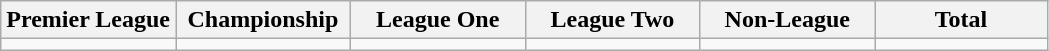<table class="wikitable">
<tr>
<th width="16.7%">Premier League</th>
<th width="16.7%">Championship</th>
<th width="16.7%">League One</th>
<th width="16.7%">League Two</th>
<th width="16.7%">Non-League</th>
<th width="16.7%">Total</th>
</tr>
<tr>
<td></td>
<td></td>
<td></td>
<td></td>
<td></td>
<td></td>
</tr>
</table>
